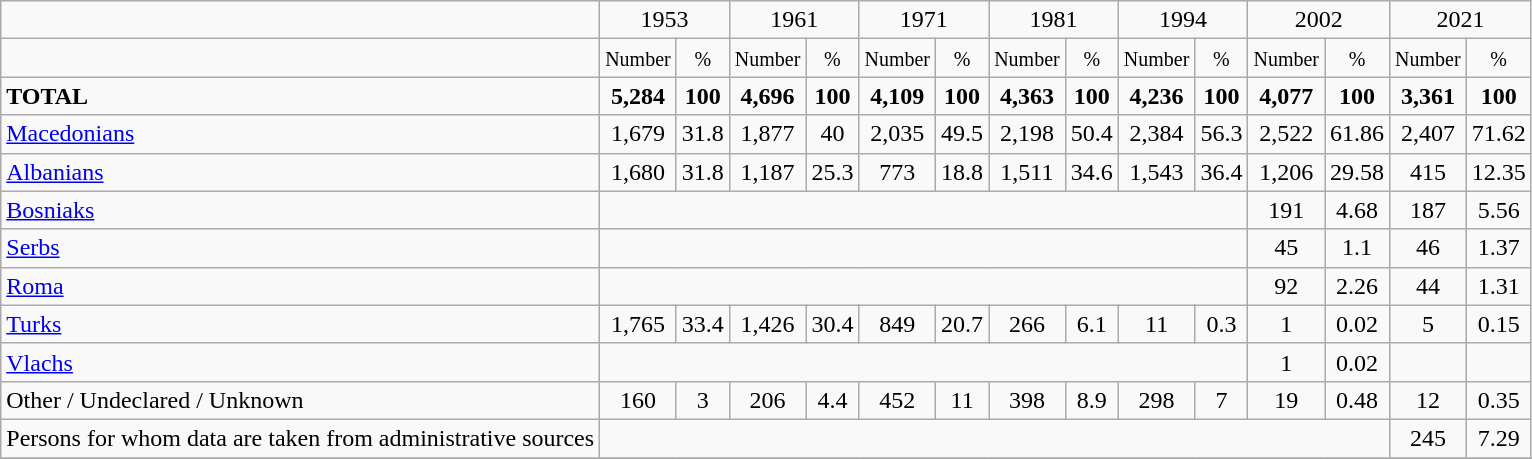<table class="wikitable">
<tr>
<td></td>
<td colspan="2" style="text-align:center">1953</td>
<td colspan="2" style="text-align:center">1961</td>
<td colspan="2" style="text-align:center">1971</td>
<td colspan="2" style="text-align:center">1981</td>
<td colspan="2" style="text-align:center">1994</td>
<td colspan="2" style="text-align:center">2002</td>
<td colspan="2" style="text-align:center">2021</td>
</tr>
<tr>
<td></td>
<td style="text-align:center"><small>Number</small></td>
<td style="text-align:center"><small>%</small></td>
<td style="text-align:center"><small>Number</small></td>
<td style="text-align:center"><small>%</small></td>
<td style="text-align:center"><small>Number</small></td>
<td style="text-align:center"><small>%</small></td>
<td style="text-align:center"><small>Number</small></td>
<td style="text-align:center"><small>%</small></td>
<td style="text-align:center"><small>Number</small></td>
<td style="text-align:center"><small>%</small></td>
<td style="text-align:center"><small>Number</small></td>
<td style="text-align:center"><small>%</small></td>
<td style="text-align:center"><small>Number</small></td>
<td style="text-align:center"><small>%</small></td>
</tr>
<tr>
<td><strong>TOTAL</strong></td>
<td style="text-align:center"><strong>5,284</strong></td>
<td style="text-align:center"><strong>100</strong></td>
<td style="text-align:center"><strong>4,696</strong></td>
<td style="text-align:center"><strong>100</strong></td>
<td style="text-align:center"><strong>4,109</strong></td>
<td style="text-align:center"><strong>100</strong></td>
<td style="text-align:center"><strong>4,363</strong></td>
<td style="text-align:center"><strong>100</strong></td>
<td style="text-align:center"><strong>4,236</strong></td>
<td style="text-align:center"><strong>100</strong></td>
<td style="text-align:center"><strong>4,077</strong></td>
<td style="text-align:center"><strong>100</strong></td>
<td style="text-align:center"><strong>3,361</strong></td>
<td style="text-align:center"><strong>100</strong></td>
</tr>
<tr>
<td><a href='#'>Macedonians</a></td>
<td align="center">1,679</td>
<td align="center">31.8</td>
<td align="center">1,877</td>
<td align="center">40</td>
<td align="center">2,035</td>
<td align="center">49.5</td>
<td align="center">2,198</td>
<td align="center">50.4</td>
<td align="center">2,384</td>
<td align="center">56.3</td>
<td align="center">2,522</td>
<td align="center">61.86</td>
<td align="center">2,407</td>
<td align="center">71.62</td>
</tr>
<tr>
<td><a href='#'>Albanians</a></td>
<td align="center">1,680</td>
<td align="center">31.8</td>
<td align="center">1,187</td>
<td align="center">25.3</td>
<td align="center">773</td>
<td align="center">18.8</td>
<td align="center">1,511</td>
<td align="center">34.6</td>
<td align="center">1,543</td>
<td align="center">36.4</td>
<td align="center">1,206</td>
<td align="center">29.58</td>
<td align="center">415</td>
<td align="center">12.35</td>
</tr>
<tr>
<td><a href='#'>Bosniaks</a></td>
<td colspan="10"></td>
<td align="center">191</td>
<td align="center">4.68</td>
<td align="center">187</td>
<td align="center">5.56</td>
</tr>
<tr>
<td><a href='#'>Serbs</a></td>
<td colspan="10"></td>
<td align="center">45</td>
<td align="center">1.1</td>
<td align="center">46</td>
<td align="center">1.37</td>
</tr>
<tr>
<td><a href='#'>Roma</a></td>
<td colspan="10"></td>
<td align="center">92</td>
<td align="center">2.26</td>
<td align="center">44</td>
<td align="center">1.31</td>
</tr>
<tr>
<td><a href='#'>Turks</a></td>
<td align="center">1,765</td>
<td align="center">33.4</td>
<td align="center">1,426</td>
<td align="center">30.4</td>
<td align="center">849</td>
<td align="center">20.7</td>
<td align="center">266</td>
<td align="center">6.1</td>
<td align="center">11</td>
<td align="center">0.3</td>
<td align="center">1</td>
<td align="center">0.02</td>
<td align="center">5</td>
<td align="center">0.15</td>
</tr>
<tr>
<td><a href='#'>Vlachs</a></td>
<td colspan="10"></td>
<td align="center">1</td>
<td align="center">0.02</td>
<td align="center"></td>
<td align="center"></td>
</tr>
<tr>
<td>Other / Undeclared / Unknown</td>
<td align="center">160</td>
<td align="center">3</td>
<td align="center">206</td>
<td align="center">4.4</td>
<td align="center">452</td>
<td align="center">11</td>
<td align="center">398</td>
<td align="center">8.9</td>
<td align="center">298</td>
<td align="center">7</td>
<td align="center">19</td>
<td align="center">0.48</td>
<td align="center">12</td>
<td align="center">0.35</td>
</tr>
<tr>
<td>Persons for whom data are taken from administrative sources</td>
<td colspan="12"></td>
<td align="center">245</td>
<td align="center">7.29</td>
</tr>
<tr>
</tr>
</table>
